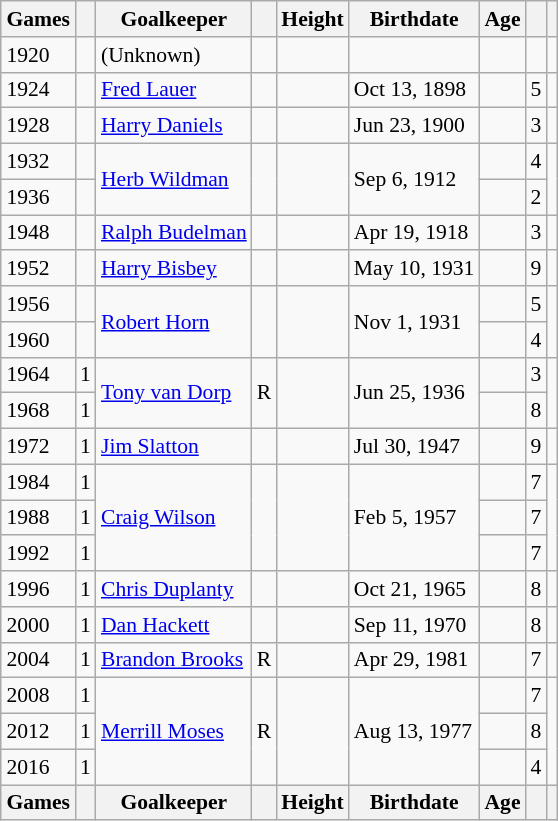<table class="wikitable sortable" style="text-align: left; font-size: 90%; margin-left: 1em;">
<tr>
<th>Games</th>
<th></th>
<th>Goalkeeper</th>
<th></th>
<th>Height</th>
<th>Birthdate</th>
<th>Age</th>
<th></th>
<th></th>
</tr>
<tr>
<td>1920</td>
<td style="text-align: center;"></td>
<td>(Unknown)</td>
<td style="text-align: center;"></td>
<td></td>
<td></td>
<td></td>
<td style="text-align: center;"></td>
<td></td>
</tr>
<tr>
<td>1924 </td>
<td style="text-align: center;"></td>
<td data-sort-value="Lauer, Fred"><a href='#'>Fred Lauer</a></td>
<td style="text-align: center;"></td>
<td></td>
<td>Oct 13, 1898</td>
<td></td>
<td style="text-align: center;">5</td>
<td></td>
</tr>
<tr>
<td>1928</td>
<td style="text-align: center;"></td>
<td data-sort-value="Daniels, Harry"><a href='#'>Harry Daniels</a></td>
<td style="text-align: center;"></td>
<td></td>
<td>Jun 23, 1900</td>
<td></td>
<td style="text-align: center;">3</td>
<td></td>
</tr>
<tr>
<td>1932 </td>
<td style="text-align: center;"></td>
<td rowspan="2" data-sort-value="Wildman, Herb"><a href='#'>Herb Wildman</a></td>
<td rowspan="2" style="text-align: center;"></td>
<td rowspan="2"></td>
<td rowspan="2">Sep 6, 1912</td>
<td></td>
<td style="text-align: center;">4</td>
<td rowspan="2"></td>
</tr>
<tr>
<td>1936</td>
<td style="text-align: center;"></td>
<td></td>
<td style="text-align: center;">2</td>
</tr>
<tr>
<td>1948</td>
<td style="text-align: center;"></td>
<td data-sort-value="Budelman, Ralph"><a href='#'>Ralph Budelman</a></td>
<td style="text-align: center;"></td>
<td></td>
<td>Apr 19, 1918</td>
<td></td>
<td style="text-align: center;">3</td>
<td></td>
</tr>
<tr>
<td>1952</td>
<td style="text-align: center;"></td>
<td data-sort-value="Bisbey, Harry"><a href='#'>Harry Bisbey</a></td>
<td style="text-align: center;"></td>
<td></td>
<td>May 10, 1931</td>
<td></td>
<td style="text-align: center;">9</td>
<td></td>
</tr>
<tr>
<td>1956</td>
<td style="text-align: center;"></td>
<td rowspan="2" data-sort-value="Horn, Robert"><a href='#'>Robert Horn</a></td>
<td rowspan="2" style="text-align: center;"></td>
<td rowspan="2"></td>
<td rowspan="2">Nov 1, 1931</td>
<td></td>
<td style="text-align: center;">5</td>
<td rowspan="2"></td>
</tr>
<tr>
<td>1960</td>
<td style="text-align: center;"></td>
<td></td>
<td style="text-align: center;">4</td>
</tr>
<tr>
<td>1964</td>
<td style="text-align: center;">1</td>
<td rowspan="2" data-sort-value="van Dorp, Tony"><a href='#'>Tony van Dorp</a></td>
<td rowspan="2" style="text-align: center;">R</td>
<td rowspan="2"></td>
<td rowspan="2">Jun 25, 1936</td>
<td></td>
<td style="text-align: center;">3</td>
<td rowspan="2"></td>
</tr>
<tr>
<td>1968</td>
<td style="text-align: center;">1</td>
<td></td>
<td style="text-align: center;">8</td>
</tr>
<tr>
<td>1972 </td>
<td style="text-align: center;">1</td>
<td data-sort-value="Slatton, Jim"><a href='#'>Jim Slatton</a></td>
<td style="text-align: center;"></td>
<td></td>
<td>Jul 30, 1947</td>
<td></td>
<td style="text-align: center;">9</td>
<td></td>
</tr>
<tr>
<td>1984 </td>
<td style="text-align: center;">1</td>
<td rowspan="3" data-sort-value="Wilson, Craig"><a href='#'>Craig Wilson</a></td>
<td rowspan="3" style="text-align: center;"></td>
<td rowspan="3"></td>
<td rowspan="3">Feb 5, 1957</td>
<td></td>
<td style="text-align: center;">7</td>
<td rowspan="3"></td>
</tr>
<tr>
<td>1988 </td>
<td style="text-align: center;">1</td>
<td></td>
<td style="text-align: center;">7</td>
</tr>
<tr>
<td>1992</td>
<td style="text-align: center;">1</td>
<td></td>
<td style="text-align: center;">7</td>
</tr>
<tr>
<td>1996</td>
<td style="text-align: center;">1</td>
<td data-sort-value="Duplanty, Chris"><a href='#'>Chris Duplanty</a></td>
<td style="text-align: center;"></td>
<td></td>
<td>Oct 21, 1965</td>
<td></td>
<td style="text-align: center;">8</td>
<td></td>
</tr>
<tr>
<td>2000</td>
<td style="text-align: center;">1</td>
<td data-sort-value="Hackett, Dan"><a href='#'>Dan Hackett</a></td>
<td style="text-align: center;"></td>
<td></td>
<td>Sep 11, 1970</td>
<td></td>
<td style="text-align: center;">8</td>
<td></td>
</tr>
<tr>
<td>2004</td>
<td style="text-align: center;">1</td>
<td data-sort-value="Brooks, Brandon"><a href='#'>Brandon Brooks</a></td>
<td style="text-align: center;">R</td>
<td></td>
<td>Apr 29, 1981</td>
<td></td>
<td style="text-align: center;">7</td>
<td></td>
</tr>
<tr>
<td>2008 </td>
<td style="text-align: center;">1</td>
<td rowspan="3" data-sort-value="Moses, Merrill"><a href='#'>Merrill Moses</a></td>
<td rowspan="3" style="text-align: center;">R</td>
<td rowspan="3"></td>
<td rowspan="3">Aug 13, 1977</td>
<td></td>
<td style="text-align: center;">7</td>
<td rowspan="3"></td>
</tr>
<tr>
<td>2012</td>
<td style="text-align: center;">1</td>
<td></td>
<td style="text-align: center;">8</td>
</tr>
<tr>
<td>2016</td>
<td style="text-align: center;">1</td>
<td></td>
<td style="text-align: center;">4</td>
</tr>
<tr>
<th>Games</th>
<th></th>
<th>Goalkeeper</th>
<th></th>
<th>Height</th>
<th>Birthdate</th>
<th>Age</th>
<th></th>
<th></th>
</tr>
</table>
